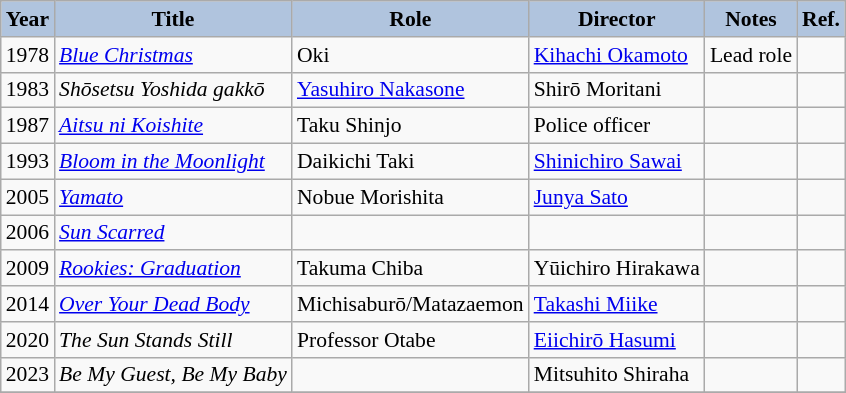<table class="wikitable" style="font-size:90%;">
<tr>
<th style="background:#B0C4DE;">Year</th>
<th style="background:#B0C4DE;">Title</th>
<th style="background:#B0C4DE;">Role</th>
<th style="background:#B0C4DE;">Director</th>
<th style="background:#B0C4DE;">Notes</th>
<th style="background:#B0C4DE;">Ref.</th>
</tr>
<tr>
<td>1978</td>
<td><em><a href='#'>Blue Christmas</a></em></td>
<td>Oki</td>
<td><a href='#'>Kihachi Okamoto</a></td>
<td>Lead role</td>
<td></td>
</tr>
<tr>
<td>1983</td>
<td><em>Shōsetsu Yoshida gakkō</em></td>
<td><a href='#'>Yasuhiro Nakasone</a></td>
<td>Shirō Moritani</td>
<td></td>
<td></td>
</tr>
<tr>
<td>1987</td>
<td><em><a href='#'>Aitsu ni Koishite</a></em></td>
<td>Taku Shinjo</td>
<td>Police officer</td>
<td></td>
<td></td>
</tr>
<tr>
<td>1993</td>
<td><em><a href='#'>Bloom in the Moonlight</a></em></td>
<td>Daikichi Taki</td>
<td><a href='#'>Shinichiro Sawai</a></td>
<td></td>
<td></td>
</tr>
<tr>
<td>2005</td>
<td><em><a href='#'>Yamato</a></em></td>
<td>Nobue Morishita</td>
<td><a href='#'>Junya Sato</a></td>
<td></td>
<td></td>
</tr>
<tr>
<td>2006</td>
<td><em><a href='#'>Sun Scarred</a></em></td>
<td></td>
<td></td>
<td></td>
<td></td>
</tr>
<tr>
<td>2009</td>
<td><em><a href='#'>Rookies: Graduation</a></em></td>
<td>Takuma Chiba</td>
<td>Yūichiro Hirakawa</td>
<td></td>
<td></td>
</tr>
<tr>
<td>2014</td>
<td><em><a href='#'>Over Your Dead Body</a></em></td>
<td>Michisaburō/Matazaemon</td>
<td><a href='#'>Takashi Miike</a></td>
<td></td>
<td></td>
</tr>
<tr>
<td>2020</td>
<td><em>The Sun Stands Still</em></td>
<td>Professor Otabe</td>
<td><a href='#'>Eiichirō Hasumi</a></td>
<td></td>
<td></td>
</tr>
<tr>
<td>2023</td>
<td><em>Be My Guest, Be My Baby</em></td>
<td></td>
<td>Mitsuhito Shiraha</td>
<td></td>
<td></td>
</tr>
<tr>
</tr>
</table>
